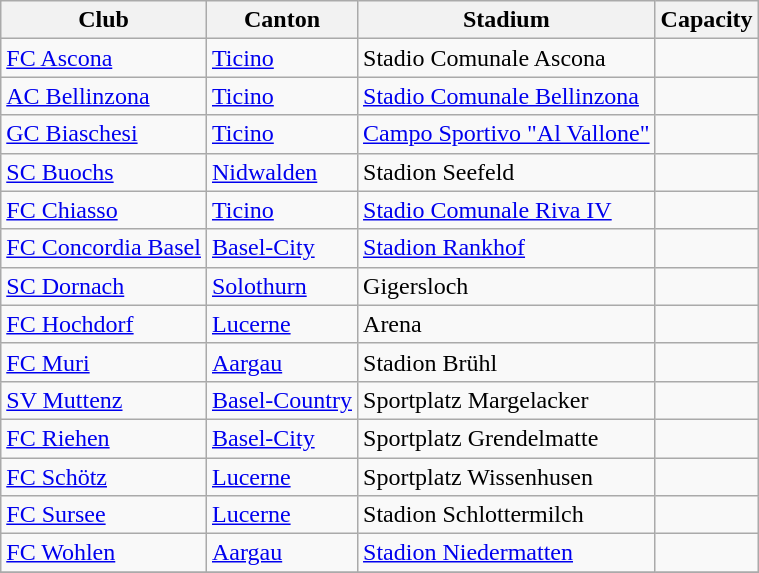<table class="wikitable">
<tr>
<th>Club</th>
<th>Canton</th>
<th>Stadium</th>
<th>Capacity</th>
</tr>
<tr>
<td><a href='#'>FC Ascona</a></td>
<td><a href='#'>Ticino</a></td>
<td>Stadio Comunale Ascona</td>
<td></td>
</tr>
<tr>
<td><a href='#'>AC Bellinzona</a></td>
<td><a href='#'>Ticino</a></td>
<td><a href='#'>Stadio Comunale Bellinzona</a></td>
<td></td>
</tr>
<tr>
<td><a href='#'>GC Biaschesi</a></td>
<td><a href='#'>Ticino</a></td>
<td><a href='#'>Campo Sportivo "Al Vallone"</a></td>
<td></td>
</tr>
<tr>
<td><a href='#'>SC Buochs</a></td>
<td><a href='#'>Nidwalden</a></td>
<td>Stadion Seefeld</td>
<td></td>
</tr>
<tr>
<td><a href='#'>FC Chiasso</a></td>
<td><a href='#'>Ticino</a></td>
<td><a href='#'>Stadio Comunale Riva IV</a></td>
<td></td>
</tr>
<tr>
<td><a href='#'>FC Concordia Basel</a></td>
<td><a href='#'>Basel-City</a></td>
<td><a href='#'>Stadion Rankhof</a></td>
<td></td>
</tr>
<tr>
<td><a href='#'>SC Dornach</a></td>
<td><a href='#'>Solothurn</a></td>
<td>Gigersloch</td>
<td></td>
</tr>
<tr>
<td><a href='#'>FC Hochdorf</a></td>
<td><a href='#'>Lucerne</a></td>
<td>Arena</td>
<td></td>
</tr>
<tr>
<td><a href='#'>FC Muri</a></td>
<td><a href='#'>Aargau</a></td>
<td>Stadion Brühl</td>
<td></td>
</tr>
<tr>
<td><a href='#'>SV Muttenz</a></td>
<td><a href='#'>Basel-Country</a></td>
<td>Sportplatz Margelacker</td>
<td></td>
</tr>
<tr>
<td><a href='#'>FC Riehen</a></td>
<td><a href='#'>Basel-City</a></td>
<td>Sportplatz Grendelmatte</td>
<td></td>
</tr>
<tr>
<td><a href='#'>FC Schötz</a></td>
<td><a href='#'>Lucerne</a></td>
<td>Sportplatz Wissenhusen</td>
<td></td>
</tr>
<tr>
<td><a href='#'>FC Sursee</a></td>
<td><a href='#'>Lucerne</a></td>
<td>Stadion Schlottermilch</td>
<td></td>
</tr>
<tr>
<td><a href='#'>FC Wohlen</a></td>
<td><a href='#'>Aargau</a></td>
<td><a href='#'>Stadion Niedermatten</a></td>
<td></td>
</tr>
<tr>
</tr>
</table>
